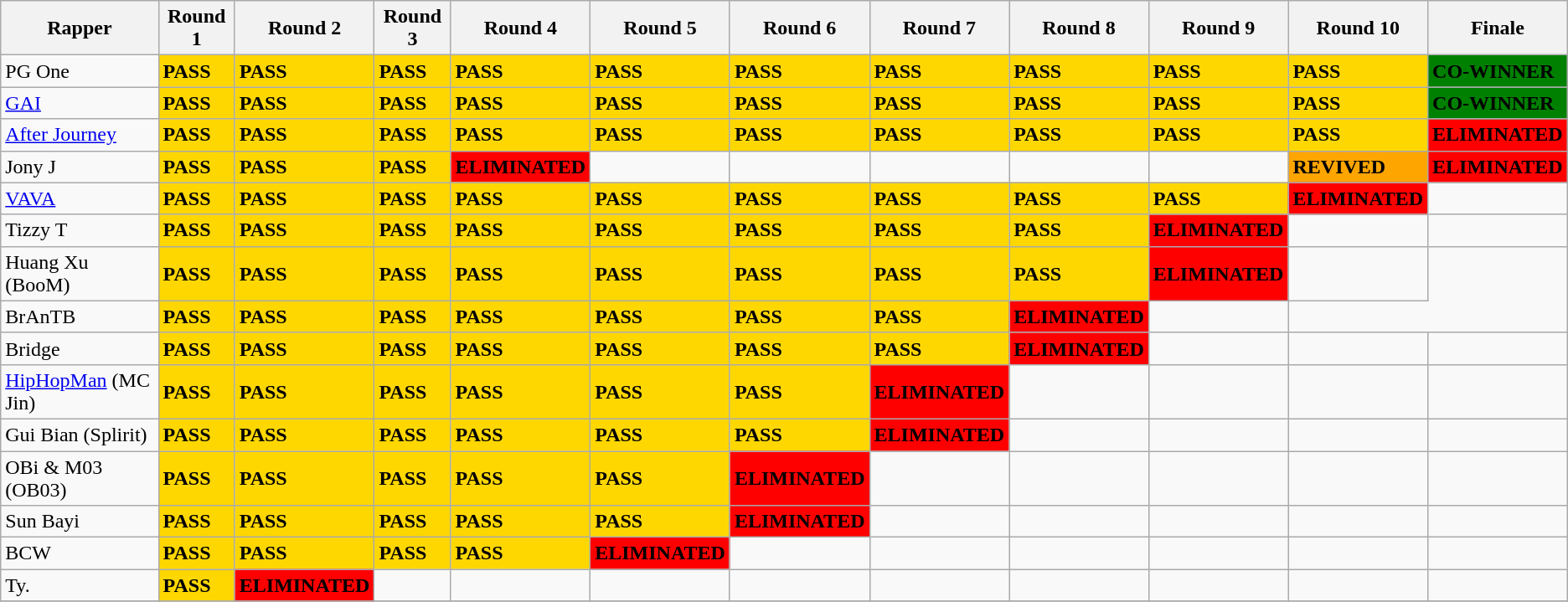<table class="wikitable" style="text-algin:center" border="2">
<tr>
<th>Rapper</th>
<th>Round 1</th>
<th>Round 2</th>
<th>Round 3</th>
<th>Round 4</th>
<th>Round 5</th>
<th>Round 6</th>
<th>Round 7</th>
<th>Round 8</th>
<th>Round 9</th>
<th>Round 10</th>
<th>Finale</th>
</tr>
<tr>
<td>PG One</td>
<td style="background:gold"><strong>PASS</strong></td>
<td style="background:gold"><strong>PASS</strong></td>
<td style="background:gold"><strong>PASS</strong></td>
<td style="background:gold"><strong>PASS</strong></td>
<td style="background:gold"><strong>PASS</strong></td>
<td style="background:gold"><strong>PASS</strong></td>
<td style="background:gold"><strong>PASS</strong></td>
<td style="background:gold"><strong>PASS</strong></td>
<td style="background:gold"><strong>PASS</strong></td>
<td style="background:gold"><strong>PASS</strong></td>
<td style="background:green"><strong>CO-WINNER</strong></td>
</tr>
<tr>
<td><a href='#'>GAI</a></td>
<td style="background:gold"><strong>PASS</strong></td>
<td style="background:gold"><strong>PASS</strong></td>
<td style="background:gold"><strong>PASS</strong></td>
<td style="background:gold"><strong>PASS</strong></td>
<td style="background:gold"><strong>PASS</strong></td>
<td style="background:gold"><strong>PASS</strong></td>
<td style="background:gold"><strong>PASS</strong></td>
<td style="background:gold"><strong>PASS</strong></td>
<td style="background:gold"><strong>PASS</strong></td>
<td style="background:gold"><strong>PASS</strong></td>
<td style="background:green"><strong>CO-WINNER</strong></td>
</tr>
<tr>
<td><a href='#'>After Journey</a></td>
<td style="background:gold"><strong>PASS</strong></td>
<td style="background:gold"><strong>PASS</strong></td>
<td style="background:gold"><strong>PASS</strong></td>
<td style="background:gold"><strong>PASS</strong></td>
<td style="background:gold"><strong>PASS</strong></td>
<td style="background:gold"><strong>PASS</strong></td>
<td style="background:gold"><strong>PASS</strong></td>
<td style="background:gold"><strong>PASS</strong></td>
<td style="background:gold"><strong>PASS</strong></td>
<td style="background:gold"><strong>PASS</strong></td>
<td style="background:red"><strong>ELIMINATED</strong></td>
</tr>
<tr>
<td>Jony J</td>
<td style="background:gold"><strong>PASS</strong></td>
<td style="background:gold"><strong>PASS</strong></td>
<td style="background:gold"><strong>PASS</strong></td>
<td style="background:red"><strong>ELIMINATED</strong></td>
<td></td>
<td></td>
<td></td>
<td></td>
<td></td>
<td style="background:orange"><strong>REVIVED</strong></td>
<td style="background:red"><strong>ELIMINATED</strong></td>
</tr>
<tr>
<td><a href='#'>VAVA</a></td>
<td style="background:gold"><strong>PASS</strong></td>
<td style="background:gold"><strong>PASS</strong></td>
<td style="background:gold"><strong>PASS</strong></td>
<td style="background:gold"><strong>PASS</strong></td>
<td style="background:gold"><strong>PASS</strong></td>
<td style="background:gold"><strong>PASS</strong></td>
<td style="background:gold"><strong>PASS</strong></td>
<td style="background:gold"><strong>PASS</strong></td>
<td style="background:gold"><strong>PASS</strong></td>
<td style="background:red"><strong>ELIMINATED</strong></td>
<td></td>
</tr>
<tr>
<td>Tizzy T</td>
<td style="background:gold"><strong>PASS</strong></td>
<td style="background:gold"><strong>PASS</strong></td>
<td style="background:gold"><strong>PASS</strong></td>
<td style="background:gold"><strong>PASS</strong></td>
<td style="background:gold"><strong>PASS</strong></td>
<td style="background:gold"><strong>PASS</strong></td>
<td style="background:gold"><strong>PASS</strong></td>
<td style="background:gold"><strong>PASS</strong></td>
<td style="background:red"><strong>ELIMINATED</strong></td>
<td></td>
<td></td>
</tr>
<tr>
<td>Huang Xu (BooM)</td>
<td style="background:gold"><strong>PASS</strong></td>
<td style="background:gold"><strong>PASS</strong></td>
<td style="background:gold"><strong>PASS</strong></td>
<td style="background:gold"><strong>PASS</strong></td>
<td style="background:gold"><strong>PASS</strong></td>
<td style="background:gold"><strong>PASS</strong></td>
<td style="background:gold"><strong>PASS</strong></td>
<td style="background:gold"><strong>PASS</strong></td>
<td style="background:red"><strong>ELIMINATED</strong></td>
<td></td>
</tr>
<tr>
<td>BrAnTB</td>
<td style="background:gold"><strong>PASS</strong></td>
<td style="background:gold"><strong>PASS</strong></td>
<td style="background:gold"><strong>PASS</strong></td>
<td style="background:gold"><strong>PASS</strong></td>
<td style="background:gold"><strong>PASS</strong></td>
<td style="background:gold"><strong>PASS</strong></td>
<td style="background:gold"><strong>PASS</strong></td>
<td style="background:red"><strong>ELIMINATED</strong></td>
<td></td>
</tr>
<tr>
<td>Bridge</td>
<td style="background:gold"><strong>PASS</strong></td>
<td style="background:gold"><strong>PASS</strong></td>
<td style="background:gold"><strong>PASS</strong></td>
<td style="background:gold"><strong>PASS</strong></td>
<td style="background:gold"><strong>PASS</strong></td>
<td style="background:gold"><strong>PASS</strong></td>
<td style="background:gold"><strong>PASS</strong></td>
<td style="background:red"><strong>ELIMINATED</strong></td>
<td></td>
<td></td>
<td></td>
</tr>
<tr>
<td><a href='#'>HipHopMan</a> (MC Jin)</td>
<td style="background:gold"><strong>PASS</strong></td>
<td style="background:gold"><strong>PASS</strong></td>
<td style="background:gold"><strong>PASS</strong></td>
<td style="background:gold"><strong>PASS</strong></td>
<td style="background:gold"><strong>PASS</strong></td>
<td style="background:gold"><strong>PASS</strong></td>
<td style="background:red"><strong>ELIMINATED</strong></td>
<td></td>
<td></td>
<td></td>
<td></td>
</tr>
<tr>
<td>Gui Bian (Splirit)</td>
<td style="background:gold"><strong>PASS</strong></td>
<td style="background:gold"><strong>PASS</strong></td>
<td style="background:gold"><strong>PASS</strong></td>
<td style="background:gold"><strong>PASS</strong></td>
<td style="background:gold"><strong>PASS</strong></td>
<td style="background:gold"><strong>PASS</strong></td>
<td style="background:red"><strong>ELIMINATED</strong></td>
<td></td>
<td></td>
<td></td>
<td></td>
</tr>
<tr>
<td>OBi & M03 (OB03)</td>
<td style="background:gold"><strong>PASS</strong></td>
<td style="background:gold"><strong>PASS</strong></td>
<td style="background:gold"><strong>PASS</strong></td>
<td style="background:gold"><strong>PASS</strong></td>
<td style="background:gold"><strong>PASS</strong></td>
<td style="background:red"><strong>ELIMINATED</strong></td>
<td></td>
<td></td>
<td></td>
<td></td>
<td></td>
</tr>
<tr>
<td>Sun Bayi</td>
<td style="background:gold"><strong>PASS</strong></td>
<td style="background:gold"><strong>PASS</strong></td>
<td style="background:gold"><strong>PASS</strong></td>
<td style="background:gold"><strong>PASS</strong></td>
<td style="background:gold"><strong>PASS</strong></td>
<td style="background:red"><strong>ELIMINATED</strong></td>
<td></td>
<td></td>
<td></td>
<td></td>
<td></td>
</tr>
<tr>
<td>BCW</td>
<td style="background:gold"><strong>PASS</strong></td>
<td style="background:gold"><strong>PASS</strong></td>
<td style="background:gold"><strong>PASS</strong></td>
<td style="background:gold"><strong>PASS</strong></td>
<td style="background:red"><strong>ELIMINATED</strong></td>
<td></td>
<td></td>
<td></td>
<td></td>
<td></td>
</tr>
<tr>
<td>Ty.</td>
<td style="background:gold"><strong>PASS</strong></td>
<td style="background:red"><strong>ELIMINATED</strong></td>
<td></td>
<td></td>
<td></td>
<td></td>
<td></td>
<td></td>
<td></td>
<td></td>
<td></td>
</tr>
<tr>
</tr>
</table>
